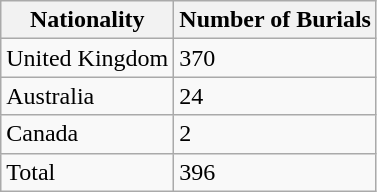<table class="wikitable">
<tr>
<th>Nationality</th>
<th>Number of Burials</th>
</tr>
<tr>
<td>United Kingdom</td>
<td>370</td>
</tr>
<tr>
<td>Australia</td>
<td>24</td>
</tr>
<tr>
<td>Canada</td>
<td>2</td>
</tr>
<tr>
<td>Total</td>
<td>396</td>
</tr>
</table>
